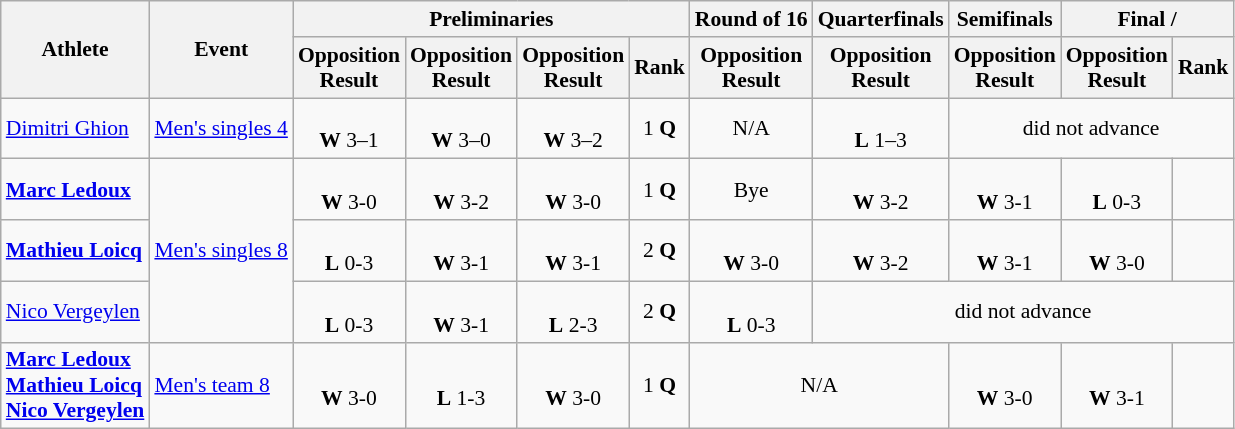<table class=wikitable style="font-size:90%">
<tr>
<th rowspan="2">Athlete</th>
<th rowspan="2">Event</th>
<th colspan="4">Preliminaries</th>
<th>Round of 16</th>
<th>Quarterfinals</th>
<th>Semifinals</th>
<th colspan="2">Final / </th>
</tr>
<tr>
<th>Opposition<br>Result</th>
<th>Opposition<br>Result</th>
<th>Opposition<br>Result</th>
<th>Rank</th>
<th>Opposition<br>Result</th>
<th>Opposition<br>Result</th>
<th>Opposition<br>Result</th>
<th>Opposition<br>Result</th>
<th>Rank</th>
</tr>
<tr>
<td><a href='#'>Dimitri Ghion</a></td>
<td><a href='#'>Men's singles 4</a></td>
<td align="center"><br><strong>W</strong> 3–1</td>
<td align="center"><br><strong>W</strong> 3–0</td>
<td align="center"><br><strong>W</strong> 3–2</td>
<td align="center">1 <strong>Q</strong></td>
<td align="center">N/A</td>
<td align="center"><br><strong>L</strong> 1–3</td>
<td align="center" colspan="3">did not advance</td>
</tr>
<tr>
<td><strong><a href='#'>Marc Ledoux</a></strong></td>
<td rowspan="3"><a href='#'>Men's singles 8</a></td>
<td align="center"><br><strong>W</strong> 3-0</td>
<td align="center"><br><strong>W</strong> 3-2</td>
<td align="center"><br><strong>W</strong> 3-0</td>
<td align="center">1 <strong>Q</strong></td>
<td align="center">Bye</td>
<td align="center"><br><strong>W</strong> 3-2</td>
<td align="center"><br><strong>W</strong> 3-1</td>
<td align="center"><br><strong>L</strong> 0-3</td>
<td align="center"></td>
</tr>
<tr>
<td><strong><a href='#'>Mathieu Loicq</a></strong></td>
<td align="center"><br><strong>L</strong> 0-3</td>
<td align="center"><br><strong>W</strong> 3-1</td>
<td align="center"><br><strong>W</strong> 3-1</td>
<td align="center">2 <strong>Q</strong></td>
<td align="center"><br><strong>W</strong> 3-0</td>
<td align="center"><br><strong>W</strong> 3-2</td>
<td align="center"><br><strong>W</strong> 3-1</td>
<td align="center"><br><strong>W</strong> 3-0</td>
<td align="center"></td>
</tr>
<tr>
<td><a href='#'>Nico Vergeylen</a></td>
<td align="center"><br><strong>L</strong> 0-3</td>
<td align="center"><br><strong>W</strong> 3-1</td>
<td align="center"><br><strong>L</strong> 2-3</td>
<td align="center">2 <strong>Q</strong></td>
<td align="center"><br><strong>L</strong> 0-3</td>
<td align="center" colspan="4">did not advance</td>
</tr>
<tr>
<td><strong><a href='#'>Marc Ledoux</a></strong><br> <strong><a href='#'>Mathieu Loicq</a></strong><br> <strong><a href='#'>Nico Vergeylen</a></strong></td>
<td><a href='#'>Men's team 8</a></td>
<td align="center"><br><strong>W</strong> 3-0</td>
<td align="center"><br><strong>L</strong> 1-3</td>
<td align="center"><br><strong>W</strong> 3-0</td>
<td align="center">1 <strong>Q</strong></td>
<td align="center" colspan="2">N/A</td>
<td align="center"><br><strong>W</strong> 3-0</td>
<td align="center"><br><strong>W</strong> 3-1</td>
<td align="center"></td>
</tr>
</table>
